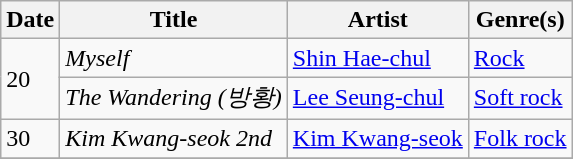<table class="wikitable" style="text-align: left;">
<tr>
<th>Date</th>
<th>Title</th>
<th>Artist</th>
<th>Genre(s)</th>
</tr>
<tr>
<td rowspan="2">20</td>
<td><em>Myself</em></td>
<td><a href='#'>Shin Hae-chul</a></td>
<td><a href='#'>Rock</a></td>
</tr>
<tr>
<td><em>The Wandering (방황)</em></td>
<td><a href='#'>Lee Seung-chul</a></td>
<td><a href='#'>Soft rock</a></td>
</tr>
<tr>
<td>30</td>
<td><em>Kim Kwang-seok 2nd</em></td>
<td><a href='#'>Kim Kwang-seok</a></td>
<td><a href='#'>Folk rock</a></td>
</tr>
<tr>
</tr>
</table>
